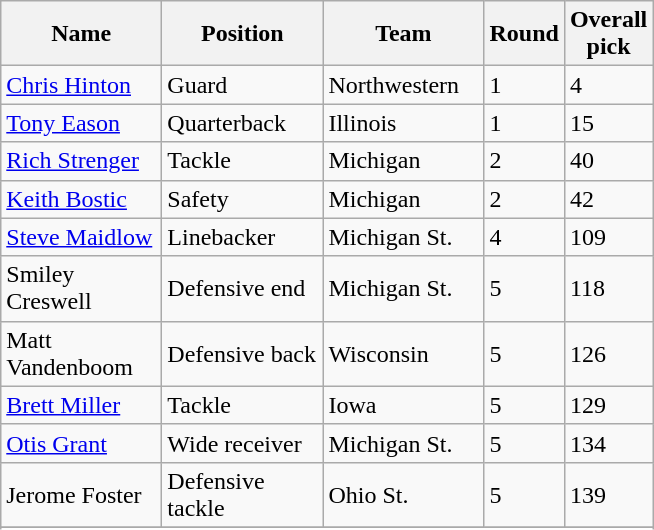<table class="sortable wikitable">
<tr>
<th width="100">Name</th>
<th width="100">Position</th>
<th width="100">Team</th>
<th width="25">Round</th>
<th width="25">Overall pick</th>
</tr>
<tr align="left" bgcolor="">
<td><a href='#'>Chris Hinton</a></td>
<td>Guard</td>
<td>Northwestern</td>
<td>1</td>
<td>4</td>
</tr>
<tr align="left" bgcolor="">
<td><a href='#'>Tony Eason</a></td>
<td>Quarterback</td>
<td>Illinois</td>
<td>1</td>
<td>15</td>
</tr>
<tr align="left" bgcolor="">
<td><a href='#'>Rich Strenger</a></td>
<td>Tackle</td>
<td>Michigan</td>
<td>2</td>
<td>40</td>
</tr>
<tr align="left" bgcolor="">
<td><a href='#'>Keith Bostic</a></td>
<td>Safety</td>
<td>Michigan</td>
<td>2</td>
<td>42</td>
</tr>
<tr align="left" bgcolor="">
<td><a href='#'>Steve Maidlow</a></td>
<td>Linebacker</td>
<td>Michigan St.</td>
<td>4</td>
<td>109</td>
</tr>
<tr align="left" bgcolor="">
<td>Smiley Creswell</td>
<td>Defensive end</td>
<td>Michigan St.</td>
<td>5</td>
<td>118</td>
</tr>
<tr align="left" bgcolor="">
<td>Matt Vandenboom</td>
<td>Defensive back</td>
<td>Wisconsin</td>
<td>5</td>
<td>126</td>
</tr>
<tr align="left" bgcolor="">
<td><a href='#'>Brett Miller</a></td>
<td>Tackle</td>
<td>Iowa</td>
<td>5</td>
<td>129</td>
</tr>
<tr align="left" bgcolor="">
<td><a href='#'>Otis Grant</a></td>
<td>Wide receiver</td>
<td>Michigan St.</td>
<td>5</td>
<td>134</td>
</tr>
<tr align="left" bgcolor="">
<td>Jerome Foster</td>
<td>Defensive tackle</td>
<td>Ohio St.</td>
<td>5</td>
<td>139</td>
</tr>
<tr align="left" bgcolor="">
</tr>
<tr>
</tr>
</table>
